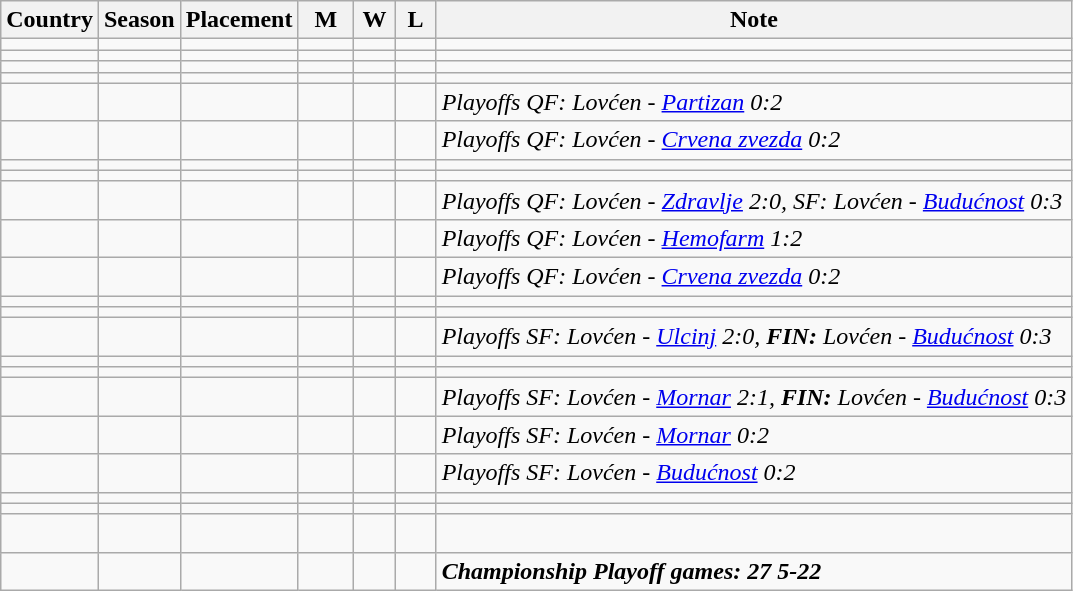<table class="wikitable sortable">
<tr>
<th>Country</th>
<th>Season</th>
<th>Placement</th>
<th width="30">M</th>
<th width="20">W</th>
<th width="20">L</th>
<th>Note</th>
</tr>
<tr>
<td></td>
<td></td>
<td></td>
<td></td>
<td></td>
<td></td>
<td></td>
</tr>
<tr>
<td></td>
<td></td>
<td></td>
<td></td>
<td></td>
<td></td>
<td></td>
</tr>
<tr>
<td></td>
<td></td>
<td></td>
<td></td>
<td></td>
<td></td>
<td></td>
</tr>
<tr>
<td></td>
<td></td>
<td></td>
<td></td>
<td></td>
<td></td>
<td></td>
</tr>
<tr>
<td></td>
<td></td>
<td></td>
<td></td>
<td></td>
<td></td>
<td><em>Playoffs QF: Lovćen - <a href='#'>Partizan</a> 0:2</em></td>
</tr>
<tr>
<td></td>
<td></td>
<td></td>
<td></td>
<td></td>
<td></td>
<td><em>Playoffs QF: Lovćen - <a href='#'>Crvena zvezda</a> 0:2</em></td>
</tr>
<tr>
<td></td>
<td></td>
<td></td>
<td></td>
<td></td>
<td></td>
<td></td>
</tr>
<tr>
<td></td>
<td></td>
<td></td>
<td></td>
<td></td>
<td></td>
<td></td>
</tr>
<tr>
<td></td>
<td></td>
<td></td>
<td></td>
<td></td>
<td></td>
<td><em>Playoffs QF: Lovćen - <a href='#'>Zdravlje</a> 2:0, SF: Lovćen - <a href='#'>Budućnost</a> 0:3</em></td>
</tr>
<tr>
<td></td>
<td></td>
<td></td>
<td></td>
<td></td>
<td></td>
<td><em>Playoffs QF: Lovćen - <a href='#'>Hemofarm</a> 1:2</em></td>
</tr>
<tr>
<td></td>
<td></td>
<td></td>
<td></td>
<td></td>
<td></td>
<td><em>Playoffs QF: Lovćen - <a href='#'>Crvena zvezda</a> 0:2</em></td>
</tr>
<tr>
<td></td>
<td></td>
<td></td>
<td></td>
<td></td>
<td></td>
<td></td>
</tr>
<tr>
<td></td>
<td></td>
<td></td>
<td></td>
<td></td>
<td></td>
<td></td>
</tr>
<tr>
<td></td>
<td></td>
<td></td>
<td></td>
<td></td>
<td></td>
<td><em>Playoffs SF: Lovćen - <a href='#'>Ulcinj</a> 2:0, <strong>FIN:</strong> Lovćen - <a href='#'>Budućnost</a> 0:3</em></td>
</tr>
<tr>
<td></td>
<td></td>
<td></td>
<td></td>
<td></td>
<td></td>
<td></td>
</tr>
<tr>
<td></td>
<td></td>
<td></td>
<td></td>
<td></td>
<td></td>
<td></td>
</tr>
<tr>
<td></td>
<td></td>
<td></td>
<td></td>
<td></td>
<td></td>
<td><em>Playoffs SF: Lovćen - <a href='#'>Mornar</a> 2:1, <strong>FIN:</strong> Lovćen - <a href='#'>Budućnost</a> 0:3</em></td>
</tr>
<tr>
<td></td>
<td></td>
<td></td>
<td></td>
<td></td>
<td></td>
<td><em>Playoffs SF: Lovćen - <a href='#'>Mornar</a> 0:2</em></td>
</tr>
<tr>
<td></td>
<td></td>
<td></td>
<td></td>
<td></td>
<td></td>
<td><em>Playoffs SF: Lovćen - <a href='#'>Budućnost</a> 0:2</em></td>
</tr>
<tr>
<td></td>
<td></td>
<td></td>
<td></td>
<td></td>
<td></td>
<td></td>
</tr>
<tr>
<td></td>
<td></td>
<td></td>
<td></td>
<td></td>
<td></td>
<td></td>
</tr>
<tr>
<td></td>
<td></td>
<td></td>
<td></td>
<td></td>
<td></td>
<td><br><onlyinclude></td>
</tr>
<tr class="sortbottom">
<td></td>
<td></td>
<td></td>
<td></td>
<td></td>
<td></td>
<td><strong><em>Championship Playoff games:<em> 27 5-22<strong></td>
</tr>
</table>
